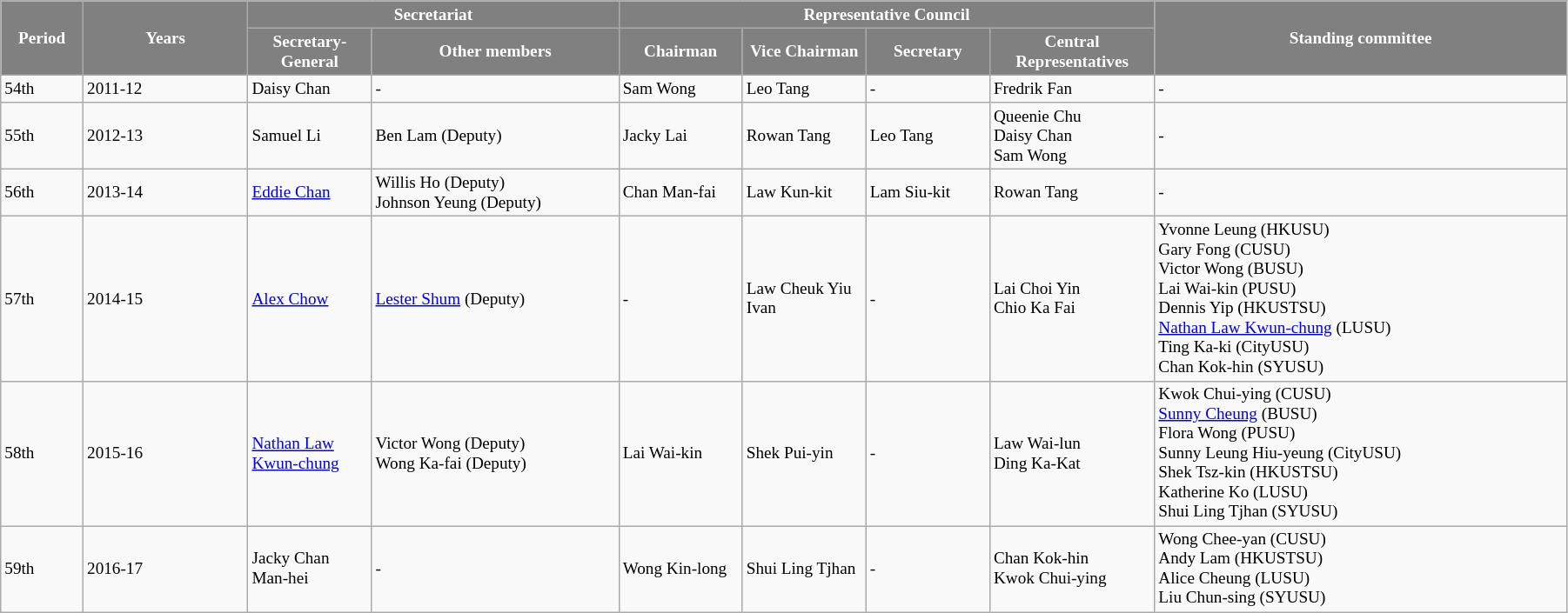<table class="wikitable" style="width:95%;text-align: left; font-size:80%">
<tr style="background:gray; font-weight:bold; color:white;text-align: center">
<td style="width:4%" rowspan=2>Period</td>
<td style="width:8%" rowspan=2>Years</td>
<td style="width:20%" colspan=2>Secretariat</td>
<td style="width:26%" colspan=4>Representative Council</td>
<td style="width:20%" rowspan=2>Standing committee</td>
</tr>
<tr style="background:gray; font-weight:bold; color:white;text-align: center">
<td style="width:6%">Secretary-General</td>
<td style="width:12%">Other members</td>
<td style="width:6%">Chairman</td>
<td style="width:6%">Vice Chairman</td>
<td style="width:6%">Secretary</td>
<td style="width:8%">Central Representatives</td>
</tr>
<tr>
<td>54th</td>
<td>2011-12</td>
<td>Daisy Chan</td>
<td>-</td>
<td>Sam Wong</td>
<td>Leo Tang</td>
<td>-</td>
<td>Fredrik Fan</td>
<td>-</td>
</tr>
<tr>
<td>55th</td>
<td>2012-13</td>
<td>Samuel Li</td>
<td>Ben Lam (Deputy)</td>
<td>Jacky Lai</td>
<td>Rowan Tang</td>
<td>Leo Tang</td>
<td>Queenie Chu<br>Daisy Chan<br>Sam Wong</td>
<td>-</td>
</tr>
<tr>
<td>56th</td>
<td>2013-14</td>
<td><a href='#'>Eddie Chan</a></td>
<td>Willis Ho (Deputy)<br>Johnson Yeung (Deputy)</td>
<td>Chan Man-fai</td>
<td>Law Kun-kit</td>
<td>Lam Siu-kit</td>
<td>Rowan Tang</td>
<td>-</td>
</tr>
<tr>
<td>57th</td>
<td>2014-15</td>
<td><a href='#'>Alex Chow</a></td>
<td><a href='#'>Lester Shum</a> (Deputy)</td>
<td>-</td>
<td>Law Cheuk Yiu Ivan</td>
<td>-</td>
<td>Lai Choi Yin<br>Chio Ka Fai</td>
<td>Yvonne Leung (HKUSU)<br>Gary Fong (CUSU)<br>Victor Wong (BUSU)<br>Lai Wai-kin (PUSU)<br>Dennis Yip (HKUSTSU)<br><a href='#'>Nathan Law Kwun-chung</a> (LUSU)<br>Ting Ka-ki (CityUSU)<br>Chan Kok-hin (SYUSU)</td>
</tr>
<tr>
<td>58th</td>
<td>2015-16</td>
<td><a href='#'>Nathan Law Kwun-chung</a></td>
<td>Victor Wong (Deputy)<br>Wong Ka-fai (Deputy)</td>
<td>Lai Wai-kin</td>
<td>Shek Pui-yin</td>
<td>-</td>
<td>Law Wai-lun<br>Ding Ka-Kat</td>
<td>Kwok Chui-ying (CUSU)<br><a href='#'>Sunny Cheung</a> (BUSU)<br>Flora Wong (PUSU)<br>Sunny Leung Hiu-yeung (CityUSU)<br>Shek Tsz-kin (HKUSTSU)<br>Katherine Ko (LUSU)<br>Shui Ling Tjhan (SYUSU)</td>
</tr>
<tr>
<td>59th</td>
<td>2016-17</td>
<td>Jacky Chan Man-hei</td>
<td>-</td>
<td>Wong Kin-long</td>
<td>Shui Ling Tjhan</td>
<td>-</td>
<td>Chan Kok-hin<br>Kwok Chui-ying</td>
<td>Wong Chee-yan (CUSU)<br>Andy Lam (HKUSTSU)<br>Alice Cheung (LUSU)<br>Liu Chun-sing (SYUSU)</td>
</tr>
</table>
